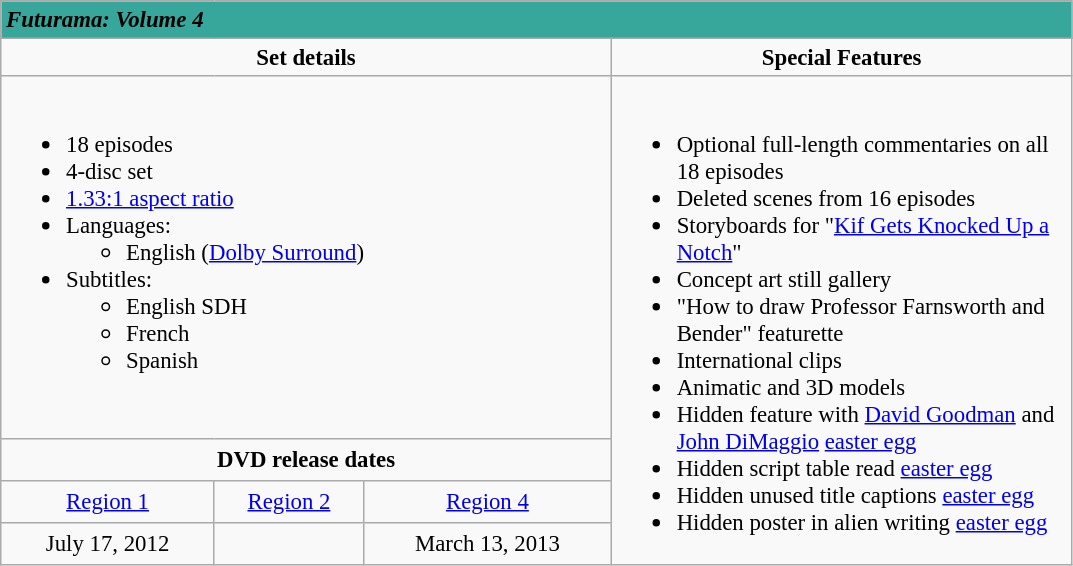<table class="wikitable" style="margin:0 1em 0 0; font-size:95%;">
<tr style="background:#EFEFEF">
<td colspan="5" style="background:#37a69b;"><strong><em>Futurama: Volume 4</em></strong></td>
</tr>
<tr style="vertical-align:top; text-align:center;">
<td style="width:400px;" colspan="3"><strong>Set details</strong></td>
<td style="width:300px; "><strong>Special Features</strong></td>
</tr>
<tr valign="top">
<td colspan="3"  style="text-align:left; width:400px;"><br><ul><li>18 episodes</li><li>4-disc set</li><li><a href='#'>1.33:1 aspect ratio</a></li><li>Languages:<ul><li>English (<a href='#'>Dolby Surround</a>)</li></ul></li><li>Subtitles:<ul><li>English SDH</li><li>French</li><li>Spanish</li></ul></li></ul></td>
<td rowspan="4"  style="text-align:left; width:300px;"><br><ul><li>Optional full-length commentaries on all 18 episodes</li><li>Deleted scenes from 16 episodes</li><li>Storyboards for "<a href='#'>Kif Gets Knocked Up a Notch</a>"</li><li>Concept art still gallery</li><li>"How to draw Professor Farnsworth and Bender" featurette</li><li>International clips</li><li>Animatic and 3D models</li><li>Hidden feature with <a href='#'>David Goodman</a> and <a href='#'>John DiMaggio</a> <a href='#'>easter egg</a></li><li>Hidden script table read <a href='#'>easter egg</a></li><li>Hidden unused title captions <a href='#'>easter egg</a></li><li>Hidden poster in alien writing <a href='#'>easter egg</a></li></ul></td>
</tr>
<tr>
<td colspan="3" style="text-align:center;"><strong>DVD release dates</strong></td>
</tr>
<tr>
<td style="text-align:center;"><a href='#'>Region 1</a></td>
<td style="text-align:center;"><a href='#'>Region 2</a></td>
<td style="text-align:center;"><a href='#'>Region 4</a></td>
</tr>
<tr>
<td style="text-align:center;">July 17, 2012</td>
<td></td>
<td style="text-align:center;">March 13, 2013</td>
</tr>
</table>
